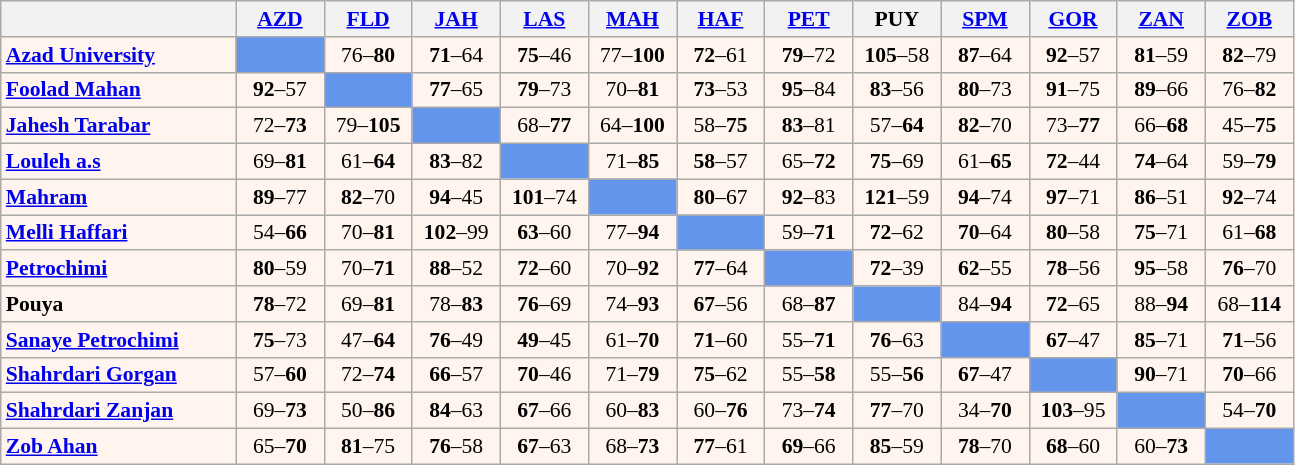<table cellspacing="0" cellpadding="3" style="background-color: #fff5ee; font-size: 90%; text-align: center" class="wikitable">
<tr>
<th width=150></th>
<th width=52><a href='#'>AZD</a></th>
<th width=52><a href='#'>FLD</a></th>
<th width=52><a href='#'>JAH</a></th>
<th width=52><a href='#'>LAS</a></th>
<th width=52><a href='#'>MAH</a></th>
<th width=52><a href='#'>HAF</a></th>
<th width=52><a href='#'>PET</a></th>
<th width=52>PUY</th>
<th width=52><a href='#'>SPM</a></th>
<th width=52><a href='#'>GOR</a></th>
<th width=52><a href='#'>ZAN</a></th>
<th width=52><a href='#'>ZOB</a></th>
</tr>
<tr>
<td align=left><strong><a href='#'>Azad University</a></strong></td>
<td bgcolor="#6495ed"></td>
<td>76–<strong>80</strong></td>
<td><strong>71</strong>–64</td>
<td><strong>75</strong>–46</td>
<td>77–<strong>100</strong></td>
<td><strong>72</strong>–61</td>
<td><strong>79</strong>–72</td>
<td><strong>105</strong>–58</td>
<td><strong>87</strong>–64</td>
<td><strong>92</strong>–57</td>
<td><strong>81</strong>–59</td>
<td><strong>82</strong>–79</td>
</tr>
<tr>
<td align=left><strong><a href='#'>Foolad Mahan</a></strong></td>
<td><strong>92</strong>–57</td>
<td bgcolor="#6495ed"></td>
<td><strong>77</strong>–65</td>
<td><strong>79</strong>–73</td>
<td>70–<strong>81</strong></td>
<td><strong>73</strong>–53</td>
<td><strong>95</strong>–84</td>
<td><strong>83</strong>–56</td>
<td><strong>80</strong>–73</td>
<td><strong>91</strong>–75</td>
<td><strong>89</strong>–66</td>
<td>76–<strong>82</strong></td>
</tr>
<tr>
<td align=left><strong><a href='#'>Jahesh Tarabar</a></strong></td>
<td>72–<strong>73</strong></td>
<td>79–<strong>105</strong></td>
<td bgcolor="#6495ed"></td>
<td>68–<strong>77</strong></td>
<td>64–<strong>100</strong></td>
<td>58–<strong>75</strong></td>
<td><strong>83</strong>–81</td>
<td>57–<strong>64</strong></td>
<td><strong>82</strong>–70</td>
<td>73–<strong>77</strong></td>
<td>66–<strong>68</strong></td>
<td>45–<strong>75</strong></td>
</tr>
<tr>
<td align=left><strong><a href='#'>Louleh a.s</a></strong></td>
<td>69–<strong>81</strong></td>
<td>61–<strong>64</strong></td>
<td><strong>83</strong>–82</td>
<td bgcolor="#6495ed"></td>
<td>71–<strong>85</strong></td>
<td><strong>58</strong>–57</td>
<td>65–<strong>72</strong></td>
<td><strong>75</strong>–69</td>
<td>61–<strong>65</strong></td>
<td><strong>72</strong>–44</td>
<td><strong>74</strong>–64</td>
<td>59–<strong>79</strong></td>
</tr>
<tr>
<td align=left><strong><a href='#'>Mahram</a></strong></td>
<td><strong>89</strong>–77</td>
<td><strong>82</strong>–70</td>
<td><strong>94</strong>–45</td>
<td><strong>101</strong>–74</td>
<td bgcolor="#6495ed"></td>
<td><strong>80</strong>–67</td>
<td><strong>92</strong>–83</td>
<td><strong>121</strong>–59</td>
<td><strong>94</strong>–74</td>
<td><strong>97</strong>–71</td>
<td><strong>86</strong>–51</td>
<td><strong>92</strong>–74</td>
</tr>
<tr>
<td align=left><strong><a href='#'>Melli Haffari</a></strong></td>
<td>54–<strong>66</strong></td>
<td>70–<strong>81</strong></td>
<td><strong>102</strong>–99</td>
<td><strong>63</strong>–60</td>
<td>77–<strong>94</strong></td>
<td bgcolor="#6495ed"></td>
<td>59–<strong>71</strong></td>
<td><strong>72</strong>–62</td>
<td><strong>70</strong>–64</td>
<td><strong>80</strong>–58</td>
<td><strong>75</strong>–71</td>
<td>61–<strong>68</strong></td>
</tr>
<tr>
<td align=left><strong><a href='#'>Petrochimi</a></strong></td>
<td><strong>80</strong>–59</td>
<td>70–<strong>71</strong></td>
<td><strong>88</strong>–52</td>
<td><strong>72</strong>–60</td>
<td>70–<strong>92</strong></td>
<td><strong>77</strong>–64</td>
<td bgcolor="#6495ed"></td>
<td><strong>72</strong>–39</td>
<td><strong>62</strong>–55</td>
<td><strong>78</strong>–56</td>
<td><strong>95</strong>–58</td>
<td><strong>76</strong>–70</td>
</tr>
<tr>
<td align=left><strong>Pouya</strong></td>
<td><strong>78</strong>–72</td>
<td>69–<strong>81</strong></td>
<td>78–<strong>83</strong></td>
<td><strong>76</strong>–69</td>
<td>74–<strong>93</strong></td>
<td><strong>67</strong>–56</td>
<td>68–<strong>87</strong></td>
<td bgcolor="#6495ed"></td>
<td>84–<strong>94</strong></td>
<td><strong>72</strong>–65</td>
<td>88–<strong>94</strong></td>
<td>68–<strong>114</strong></td>
</tr>
<tr>
<td align=left><strong><a href='#'>Sanaye Petrochimi</a></strong></td>
<td><strong>75</strong>–73</td>
<td>47–<strong>64</strong></td>
<td><strong>76</strong>–49</td>
<td><strong>49</strong>–45</td>
<td>61–<strong>70</strong></td>
<td><strong>71</strong>–60</td>
<td>55–<strong>71</strong></td>
<td><strong>76</strong>–63</td>
<td bgcolor="#6495ed"></td>
<td><strong>67</strong>–47</td>
<td><strong>85</strong>–71</td>
<td><strong>71</strong>–56</td>
</tr>
<tr>
<td align=left><strong><a href='#'>Shahrdari Gorgan</a></strong></td>
<td>57–<strong>60</strong></td>
<td>72–<strong>74</strong></td>
<td><strong>66</strong>–57</td>
<td><strong>70</strong>–46</td>
<td>71–<strong>79</strong></td>
<td><strong>75</strong>–62</td>
<td>55–<strong>58</strong></td>
<td>55–<strong>56</strong></td>
<td><strong>67</strong>–47</td>
<td bgcolor="#6495ed"></td>
<td><strong>90</strong>–71</td>
<td><strong>70</strong>–66</td>
</tr>
<tr>
<td align=left><strong><a href='#'>Shahrdari Zanjan</a></strong></td>
<td>69–<strong>73</strong></td>
<td>50–<strong>86</strong></td>
<td><strong>84</strong>–63</td>
<td><strong>67</strong>–66</td>
<td>60–<strong>83</strong></td>
<td>60–<strong>76</strong></td>
<td>73–<strong>74</strong></td>
<td><strong>77</strong>–70</td>
<td>34–<strong>70</strong></td>
<td><strong>103</strong>–95</td>
<td bgcolor="#6495ed"></td>
<td>54–<strong>70</strong></td>
</tr>
<tr>
<td align=left><strong><a href='#'>Zob Ahan</a></strong></td>
<td>65–<strong>70</strong></td>
<td><strong>81</strong>–75</td>
<td><strong>76</strong>–58</td>
<td><strong>67</strong>–63</td>
<td>68–<strong>73</strong></td>
<td><strong>77</strong>–61</td>
<td><strong>69</strong>–66</td>
<td><strong>85</strong>–59</td>
<td><strong>78</strong>–70</td>
<td><strong>68</strong>–60</td>
<td>60–<strong>73</strong></td>
<td bgcolor="#6495ed"></td>
</tr>
</table>
